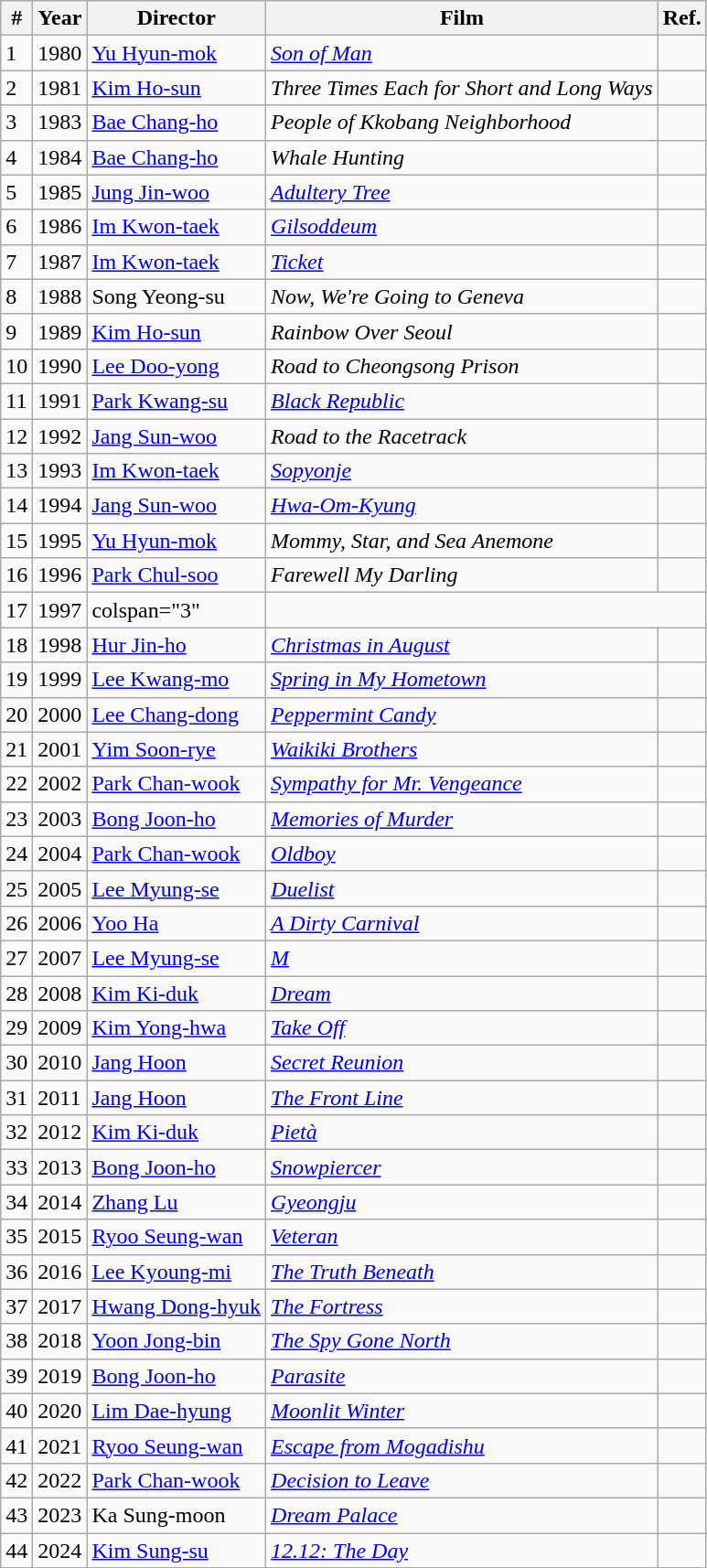<table class="wikitable">
<tr>
<th>#</th>
<th>Year</th>
<th>Director</th>
<th>Film</th>
<th>Ref.</th>
</tr>
<tr>
<td>1</td>
<td>1980</td>
<td><a href='#'>Yu Hyun-mok</a></td>
<td><em><a href='#'>Son of Man</a></em></td>
<td></td>
</tr>
<tr>
<td>2</td>
<td>1981</td>
<td><a href='#'>Kim Ho-sun</a></td>
<td><em>Three Times Each for Short and Long Ways</em></td>
<td></td>
</tr>
<tr>
<td>3</td>
<td>1983</td>
<td><a href='#'>Bae Chang-ho</a></td>
<td><em>People of Kkobang Neighborhood</em></td>
<td></td>
</tr>
<tr>
<td>4</td>
<td>1984</td>
<td><a href='#'>Bae Chang-ho</a></td>
<td><em>Whale Hunting</em></td>
<td></td>
</tr>
<tr>
<td>5</td>
<td>1985</td>
<td><a href='#'>Jung Jin-woo</a></td>
<td><em><a href='#'>Adultery Tree</a></em></td>
<td></td>
</tr>
<tr>
<td>6</td>
<td>1986</td>
<td><a href='#'>Im Kwon-taek</a></td>
<td><em><a href='#'>Gilsoddeum</a></em></td>
<td></td>
</tr>
<tr>
<td>7</td>
<td>1987</td>
<td><a href='#'>Im Kwon-taek</a></td>
<td><em><a href='#'>Ticket</a></em></td>
<td></td>
</tr>
<tr>
<td>8</td>
<td>1988</td>
<td>Song Yeong-su</td>
<td><em>Now, We're Going to Geneva</em></td>
<td></td>
</tr>
<tr>
<td>9</td>
<td>1989</td>
<td><a href='#'>Kim Ho-sun</a></td>
<td><em>Rainbow Over Seoul</em></td>
<td></td>
</tr>
<tr>
<td>10</td>
<td>1990</td>
<td><a href='#'>Lee Doo-yong</a></td>
<td><em>Road to Cheongsong Prison</em></td>
<td></td>
</tr>
<tr>
<td>11</td>
<td>1991</td>
<td><a href='#'>Park Kwang-su</a></td>
<td><em><a href='#'>Black Republic</a></em></td>
<td></td>
</tr>
<tr>
<td>12</td>
<td>1992</td>
<td><a href='#'>Jang Sun-woo</a></td>
<td><em>Road to the Racetrack</em></td>
<td></td>
</tr>
<tr>
<td>13</td>
<td>1993</td>
<td><a href='#'>Im Kwon-taek</a></td>
<td><em><a href='#'>Sopyonje</a></em></td>
<td></td>
</tr>
<tr>
<td>14</td>
<td>1994</td>
<td><a href='#'>Jang Sun-woo</a></td>
<td><em><a href='#'>Hwa-Om-Kyung</a></em></td>
<td></td>
</tr>
<tr>
<td>15</td>
<td>1995</td>
<td><a href='#'>Yu Hyun-mok</a></td>
<td><em>Mommy, Star, and Sea Anemone</em></td>
<td></td>
</tr>
<tr>
<td>16</td>
<td>1996</td>
<td><a href='#'>Park Chul-soo</a></td>
<td><em>Farewell My Darling</em></td>
<td></td>
</tr>
<tr>
<td>17</td>
<td>1997</td>
<td>colspan="3" </td>
</tr>
<tr>
<td>18</td>
<td>1998</td>
<td><a href='#'>Hur Jin-ho</a></td>
<td><em><a href='#'>Christmas in August</a></em></td>
<td></td>
</tr>
<tr>
<td>19</td>
<td>1999</td>
<td><a href='#'>Lee Kwang-mo</a></td>
<td><em><a href='#'>Spring in My Hometown</a></em></td>
<td></td>
</tr>
<tr>
<td>20</td>
<td>2000</td>
<td><a href='#'>Lee Chang-dong</a></td>
<td><em><a href='#'>Peppermint Candy</a></em></td>
<td></td>
</tr>
<tr>
<td>21</td>
<td>2001</td>
<td><a href='#'>Yim Soon-rye</a></td>
<td><em><a href='#'>Waikiki Brothers</a></em></td>
<td></td>
</tr>
<tr>
<td>22</td>
<td>2002</td>
<td><a href='#'>Park Chan-wook</a></td>
<td><em><a href='#'>Sympathy for Mr. Vengeance</a></em></td>
<td></td>
</tr>
<tr>
<td>23</td>
<td>2003</td>
<td><a href='#'>Bong Joon-ho</a></td>
<td><em><a href='#'>Memories of Murder</a></em></td>
<td></td>
</tr>
<tr>
<td>24</td>
<td>2004</td>
<td><a href='#'>Park Chan-wook</a></td>
<td><em><a href='#'>Oldboy</a></em></td>
<td></td>
</tr>
<tr>
<td>25</td>
<td>2005</td>
<td><a href='#'>Lee Myung-se</a></td>
<td><em><a href='#'>Duelist</a></em></td>
<td></td>
</tr>
<tr>
<td>26</td>
<td>2006</td>
<td><a href='#'>Yoo Ha</a></td>
<td><em><a href='#'>A Dirty Carnival</a></em></td>
<td></td>
</tr>
<tr>
<td>27</td>
<td>2007</td>
<td><a href='#'>Lee Myung-se</a></td>
<td><em><a href='#'>M</a></em></td>
<td></td>
</tr>
<tr>
<td>28</td>
<td>2008</td>
<td><a href='#'>Kim Ki-duk</a></td>
<td><em><a href='#'>Dream</a></em></td>
<td></td>
</tr>
<tr>
<td>29</td>
<td>2009</td>
<td><a href='#'>Kim Yong-hwa</a></td>
<td><em><a href='#'>Take Off</a></em></td>
<td></td>
</tr>
<tr>
<td>30</td>
<td>2010</td>
<td><a href='#'>Jang Hoon</a></td>
<td><em><a href='#'>Secret Reunion</a></em></td>
<td></td>
</tr>
<tr>
<td>31</td>
<td>2011</td>
<td><a href='#'>Jang Hoon</a></td>
<td><em><a href='#'>The Front Line</a></em></td>
<td></td>
</tr>
<tr>
<td>32</td>
<td>2012</td>
<td><a href='#'>Kim Ki-duk</a></td>
<td><em><a href='#'>Pietà</a></em></td>
<td></td>
</tr>
<tr>
<td>33</td>
<td>2013</td>
<td><a href='#'>Bong Joon-ho</a></td>
<td><em><a href='#'>Snowpiercer</a></em></td>
<td></td>
</tr>
<tr>
<td>34</td>
<td>2014</td>
<td><a href='#'>Zhang Lu</a></td>
<td><em><a href='#'>Gyeongju</a></em></td>
<td></td>
</tr>
<tr>
<td>35</td>
<td>2015</td>
<td><a href='#'>Ryoo Seung-wan</a></td>
<td><em><a href='#'>Veteran</a></em></td>
<td></td>
</tr>
<tr>
<td>36</td>
<td>2016</td>
<td><a href='#'>Lee Kyoung-mi</a></td>
<td><em><a href='#'>The Truth Beneath</a></em></td>
<td></td>
</tr>
<tr>
<td>37</td>
<td>2017</td>
<td><a href='#'>Hwang Dong-hyuk</a></td>
<td><em><a href='#'>The Fortress</a></em></td>
<td></td>
</tr>
<tr>
<td>38</td>
<td>2018</td>
<td><a href='#'>Yoon Jong-bin</a></td>
<td><em><a href='#'>The Spy Gone North</a></em></td>
<td></td>
</tr>
<tr>
<td>39</td>
<td>2019</td>
<td><a href='#'>Bong Joon-ho</a></td>
<td><em><a href='#'>Parasite</a></em></td>
<td></td>
</tr>
<tr>
<td>40</td>
<td>2020</td>
<td><a href='#'>Lim Dae-hyung</a></td>
<td><em><a href='#'>Moonlit Winter</a></em></td>
<td></td>
</tr>
<tr>
<td>41</td>
<td>2021</td>
<td><a href='#'>Ryoo Seung-wan</a></td>
<td><em><a href='#'>Escape from Mogadishu</a></em></td>
<td></td>
</tr>
<tr>
<td>42</td>
<td>2022</td>
<td><a href='#'>Park Chan-wook</a></td>
<td><em><a href='#'>Decision to Leave</a></em></td>
<td></td>
</tr>
<tr>
<td>43</td>
<td>2023</td>
<td>Ka Sung-moon</td>
<td><em><a href='#'>Dream Palace</a></em></td>
<td></td>
</tr>
<tr>
<td>44</td>
<td>2024</td>
<td><a href='#'>Kim Sung-su</a></td>
<td><em><a href='#'>12.12: The Day</a></em></td>
<td></td>
</tr>
<tr>
</tr>
</table>
